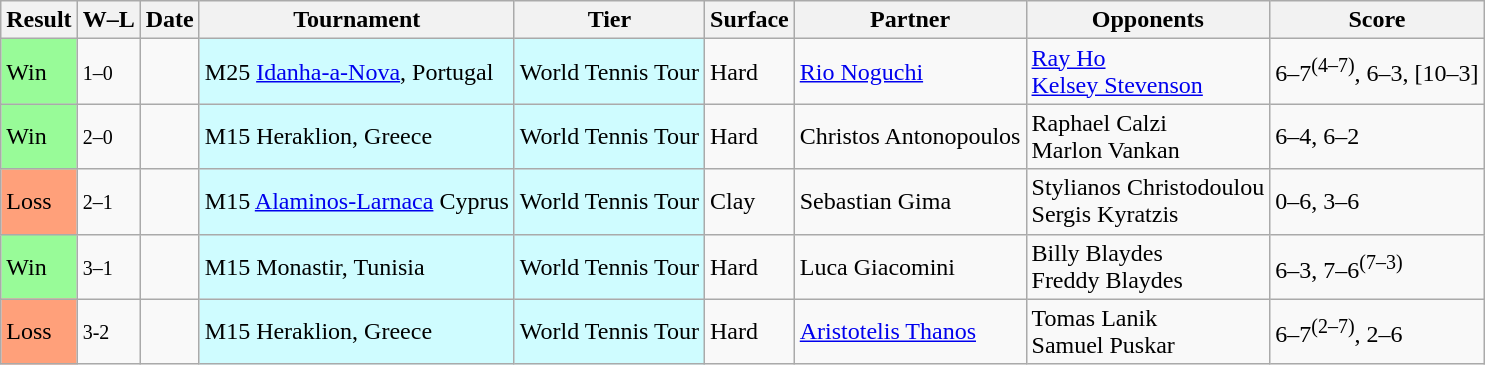<table class="sortable wikitable">
<tr>
<th>Result</th>
<th class="unsortable">W–L</th>
<th>Date</th>
<th>Tournament</th>
<th>Tier</th>
<th>Surface</th>
<th>Partner</th>
<th>Opponents</th>
<th class="unsortable">Score</th>
</tr>
<tr>
<td bgcolor=#98fb98>Win</td>
<td><small>1–0</small></td>
<td></td>
<td style="background:#cffcff;">M25 <a href='#'>Idanha-a-Nova</a>, Portugal</td>
<td style="background:#cffcff;">World Tennis Tour</td>
<td>Hard</td>
<td> <a href='#'>Rio Noguchi</a></td>
<td> <a href='#'>Ray Ho</a><br>  <a href='#'>Kelsey Stevenson</a></td>
<td>6–7<sup>(4–7)</sup>, 6–3, [10–3]</td>
</tr>
<tr>
<td bgcolor=#98fb98>Win</td>
<td><small>2–0</small></td>
<td></td>
<td style="background:#cffcff;">M15 Heraklion, Greece</td>
<td style="background:#cffcff;">World Tennis Tour</td>
<td>Hard</td>
<td> Christos Antonopoulos</td>
<td> Raphael Calzi<br>  Marlon Vankan</td>
<td>6–4, 6–2</td>
</tr>
<tr>
<td bgcolor=FFA07A>Loss</td>
<td><small>2–1</small></td>
<td></td>
<td style="background:#cffcff;">M15 <a href='#'>Alaminos-Larnaca</a> Cyprus</td>
<td style="background:#cffcff;">World Tennis Tour</td>
<td>Clay</td>
<td> Sebastian Gima</td>
<td> Stylianos Christodoulou<br>  Sergis Kyratzis</td>
<td>0–6, 3–6</td>
</tr>
<tr>
<td bgcolor=#98fb98>Win</td>
<td><small>3–1</small></td>
<td></td>
<td style="background:#cffcff;">M15 Monastir, Tunisia</td>
<td style="background:#cffcff;">World Tennis Tour</td>
<td>Hard</td>
<td> Luca Giacomini</td>
<td> Billy Blaydes<br>  Freddy Blaydes</td>
<td>6–3, 7–6<sup>(7–3)</sup></td>
</tr>
<tr>
<td bgcolor=FFA07A>Loss</td>
<td><small>3-2</small></td>
<td></td>
<td style="background:#cffcff;">M15 Heraklion, Greece</td>
<td style="background:#cffcff;">World Tennis Tour</td>
<td>Hard</td>
<td> <a href='#'>Aristotelis Thanos</a></td>
<td> Tomas Lanik<br>  Samuel Puskar</td>
<td>6–7<sup>(2–7)</sup>, 2–6</td>
</tr>
</table>
